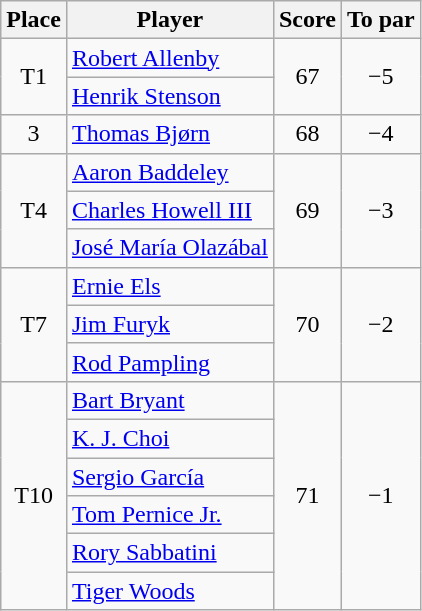<table class="wikitable">
<tr>
<th>Place</th>
<th>Player</th>
<th>Score</th>
<th>To par</th>
</tr>
<tr>
<td rowspan="2" align=center>T1</td>
<td> <a href='#'>Robert Allenby</a></td>
<td rowspan="2" align=center>67</td>
<td rowspan="2" align=center>−5</td>
</tr>
<tr>
<td> <a href='#'>Henrik Stenson</a></td>
</tr>
<tr>
<td align=center>3</td>
<td> <a href='#'>Thomas Bjørn</a></td>
<td align=center>68</td>
<td align=center>−4</td>
</tr>
<tr>
<td rowspan="3" align=center>T4</td>
<td> <a href='#'>Aaron Baddeley</a></td>
<td rowspan="3" align=center>69</td>
<td rowspan="3" align=center>−3</td>
</tr>
<tr>
<td> <a href='#'>Charles Howell III</a></td>
</tr>
<tr>
<td> <a href='#'>José María Olazábal</a></td>
</tr>
<tr>
<td rowspan="3" align=center>T7</td>
<td> <a href='#'>Ernie Els</a></td>
<td rowspan="3" align=center>70</td>
<td rowspan="3" align=center>−2</td>
</tr>
<tr>
<td> <a href='#'>Jim Furyk</a></td>
</tr>
<tr>
<td> <a href='#'>Rod Pampling</a></td>
</tr>
<tr>
<td rowspan="6" align=center>T10</td>
<td> <a href='#'>Bart Bryant</a></td>
<td rowspan="6" align=center>71</td>
<td rowspan="6" align=center>−1</td>
</tr>
<tr>
<td> <a href='#'>K. J. Choi</a></td>
</tr>
<tr>
<td> <a href='#'>Sergio García</a></td>
</tr>
<tr>
<td> <a href='#'>Tom Pernice Jr.</a></td>
</tr>
<tr>
<td> <a href='#'>Rory Sabbatini</a></td>
</tr>
<tr>
<td> <a href='#'>Tiger Woods</a></td>
</tr>
</table>
